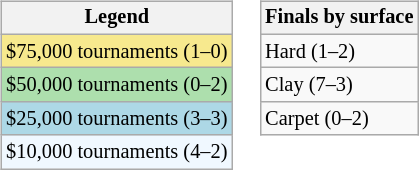<table>
<tr valign=top>
<td><br><table class="wikitable" style="font-size:85%;">
<tr>
<th>Legend</th>
</tr>
<tr style="background:#f7e98e;">
<td>$75,000 tournaments (1–0)</td>
</tr>
<tr style="background:#addfad;">
<td>$50,000 tournaments (0–2)</td>
</tr>
<tr style="background:lightblue;">
<td>$25,000 tournaments (3–3)</td>
</tr>
<tr style="background:#f0f8ff;">
<td>$10,000 tournaments (4–2)</td>
</tr>
</table>
</td>
<td><br><table class="wikitable" style="font-size:85%;">
<tr>
<th>Finals by surface</th>
</tr>
<tr>
<td>Hard (1–2)</td>
</tr>
<tr>
<td>Clay (7–3)</td>
</tr>
<tr>
<td>Carpet (0–2)</td>
</tr>
</table>
</td>
</tr>
</table>
